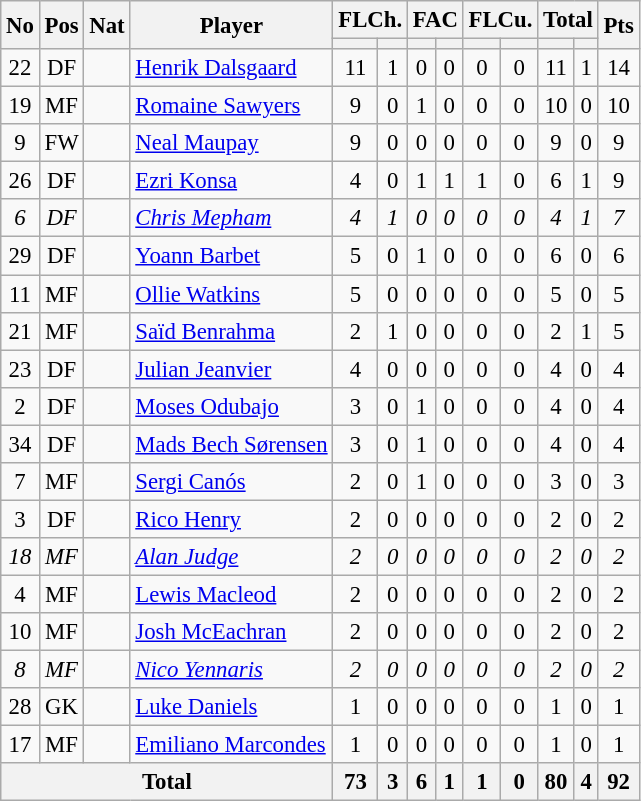<table class="wikitable" style="text-align:center; border:1px #aaa solid; font-size:95%;">
<tr>
<th rowspan="2">No</th>
<th rowspan="2">Pos</th>
<th rowspan="2">Nat</th>
<th rowspan="2">Player</th>
<th colspan="2">FLCh.</th>
<th colspan="2">FAC</th>
<th colspan="2">FLCu.</th>
<th colspan="2">Total</th>
<th rowspan="2">Pts</th>
</tr>
<tr>
<th></th>
<th></th>
<th></th>
<th></th>
<th></th>
<th></th>
<th></th>
<th></th>
</tr>
<tr>
<td>22</td>
<td>DF</td>
<td></td>
<td style="text-align:left;"><a href='#'>Henrik Dalsgaard</a></td>
<td>11</td>
<td>1</td>
<td>0</td>
<td>0</td>
<td>0</td>
<td>0</td>
<td>11</td>
<td>1</td>
<td>14</td>
</tr>
<tr>
<td>19</td>
<td>MF</td>
<td></td>
<td style="text-align:left;"><a href='#'>Romaine Sawyers</a></td>
<td>9</td>
<td>0</td>
<td>1</td>
<td>0</td>
<td>0</td>
<td>0</td>
<td>10</td>
<td>0</td>
<td>10</td>
</tr>
<tr>
<td>9</td>
<td>FW</td>
<td></td>
<td style="text-align:left;"><a href='#'>Neal Maupay</a></td>
<td>9</td>
<td>0</td>
<td>0</td>
<td>0</td>
<td>0</td>
<td>0</td>
<td>9</td>
<td>0</td>
<td>9</td>
</tr>
<tr>
<td>26</td>
<td>DF</td>
<td></td>
<td style="text-align:left;"><a href='#'>Ezri Konsa</a></td>
<td>4</td>
<td>0</td>
<td>1</td>
<td>1</td>
<td>1</td>
<td>0</td>
<td>6</td>
<td>1</td>
<td>9</td>
</tr>
<tr>
<td><em>6</em></td>
<td><em>DF</em></td>
<td><em></em></td>
<td style="text-align:left;"><em><a href='#'>Chris Mepham</a></em></td>
<td><em>4</em></td>
<td><em>1</em></td>
<td><em>0</em></td>
<td><em>0</em></td>
<td><em>0</em></td>
<td><em>0</em></td>
<td><em>4</em></td>
<td><em>1</em></td>
<td><em>7</em></td>
</tr>
<tr>
<td>29</td>
<td>DF</td>
<td></td>
<td style="text-align:left;"><a href='#'>Yoann Barbet</a></td>
<td>5</td>
<td>0</td>
<td>1</td>
<td>0</td>
<td>0</td>
<td>0</td>
<td>6</td>
<td>0</td>
<td>6</td>
</tr>
<tr>
<td>11</td>
<td>MF</td>
<td></td>
<td style="text-align:left;"><a href='#'>Ollie Watkins</a></td>
<td>5</td>
<td>0</td>
<td>0</td>
<td>0</td>
<td>0</td>
<td>0</td>
<td>5</td>
<td>0</td>
<td>5</td>
</tr>
<tr>
<td>21</td>
<td>MF</td>
<td></td>
<td style="text-align:left;"><a href='#'>Saïd Benrahma</a></td>
<td>2</td>
<td>1</td>
<td>0</td>
<td>0</td>
<td>0</td>
<td>0</td>
<td>2</td>
<td>1</td>
<td>5</td>
</tr>
<tr>
<td>23</td>
<td>DF</td>
<td></td>
<td style="text-align:left;"><a href='#'>Julian Jeanvier</a></td>
<td>4</td>
<td>0</td>
<td>0</td>
<td>0</td>
<td>0</td>
<td>0</td>
<td>4</td>
<td>0</td>
<td>4</td>
</tr>
<tr>
<td>2</td>
<td>DF</td>
<td></td>
<td style="text-align:left;"><a href='#'>Moses Odubajo</a></td>
<td>3</td>
<td>0</td>
<td>1</td>
<td>0</td>
<td>0</td>
<td>0</td>
<td>4</td>
<td>0</td>
<td>4</td>
</tr>
<tr>
<td>34</td>
<td>DF</td>
<td></td>
<td style="text-align:left;"><a href='#'>Mads Bech Sørensen</a></td>
<td>3</td>
<td>0</td>
<td>1</td>
<td>0</td>
<td>0</td>
<td>0</td>
<td>4</td>
<td>0</td>
<td>4</td>
</tr>
<tr>
<td>7</td>
<td>MF</td>
<td></td>
<td style="text-align:left;"><a href='#'>Sergi Canós</a></td>
<td>2</td>
<td>0</td>
<td>1</td>
<td>0</td>
<td>0</td>
<td>0</td>
<td>3</td>
<td>0</td>
<td>3</td>
</tr>
<tr>
<td>3</td>
<td>DF</td>
<td></td>
<td style="text-align:left;"><a href='#'>Rico Henry</a></td>
<td>2</td>
<td>0</td>
<td>0</td>
<td>0</td>
<td>0</td>
<td>0</td>
<td>2</td>
<td>0</td>
<td>2</td>
</tr>
<tr>
<td><em>18</em></td>
<td><em>MF</em></td>
<td><em></em></td>
<td style="text-align:left;"><a href='#'><em>Alan Judge</em></a></td>
<td><em>2</em></td>
<td><em>0</em></td>
<td><em>0</em></td>
<td><em>0</em></td>
<td><em>0</em></td>
<td><em>0</em></td>
<td><em>2</em></td>
<td><em>0</em></td>
<td><em>2</em></td>
</tr>
<tr>
<td>4</td>
<td>MF</td>
<td></td>
<td style="text-align:left;"><a href='#'>Lewis Macleod</a></td>
<td>2</td>
<td>0</td>
<td>0</td>
<td>0</td>
<td>0</td>
<td>0</td>
<td>2</td>
<td>0</td>
<td>2</td>
</tr>
<tr>
<td>10</td>
<td>MF</td>
<td></td>
<td style="text-align:left;"><a href='#'>Josh McEachran</a></td>
<td>2</td>
<td>0</td>
<td>0</td>
<td>0</td>
<td>0</td>
<td>0</td>
<td>2</td>
<td>0</td>
<td>2</td>
</tr>
<tr>
<td><em>8</em></td>
<td><em>MF</em></td>
<td><em></em></td>
<td style="text-align:left;"><em><a href='#'>Nico Yennaris</a></em></td>
<td><em>2</em></td>
<td><em>0</em></td>
<td><em>0</em></td>
<td><em>0</em></td>
<td><em>0</em></td>
<td><em>0</em></td>
<td><em>2</em></td>
<td><em>0</em></td>
<td><em>2</em></td>
</tr>
<tr>
<td>28</td>
<td>GK</td>
<td></td>
<td style="text-align:left;"><a href='#'>Luke Daniels</a></td>
<td>1</td>
<td>0</td>
<td>0</td>
<td>0</td>
<td>0</td>
<td>0</td>
<td>1</td>
<td>0</td>
<td>1</td>
</tr>
<tr>
<td>17</td>
<td>MF</td>
<td></td>
<td style="text-align:left;"><a href='#'>Emiliano Marcondes</a></td>
<td>1</td>
<td>0</td>
<td>0</td>
<td>0</td>
<td>0</td>
<td>0</td>
<td>1</td>
<td>0</td>
<td>1</td>
</tr>
<tr>
<th colspan="4">Total</th>
<th>73</th>
<th>3</th>
<th>6</th>
<th>1</th>
<th>1</th>
<th>0</th>
<th>80</th>
<th>4</th>
<th>92</th>
</tr>
</table>
